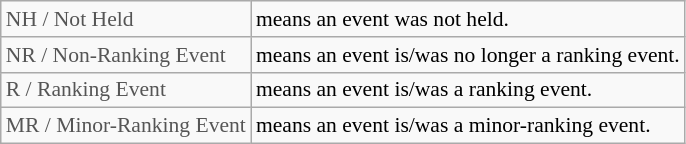<table class="wikitable" style="font-size:90%">
<tr>
<td style="color:#555555;" colspan="4">NH / Not Held</td>
<td>means an event was not held.</td>
</tr>
<tr>
<td style="color:#555555;" colspan="4">NR / Non-Ranking Event</td>
<td>means an event is/was no longer a ranking event.</td>
</tr>
<tr>
<td style="color:#555555;" colspan="4">R / Ranking Event</td>
<td>means an event is/was a ranking event.</td>
</tr>
<tr>
<td style="color:#555555;" colspan="4">MR / Minor-Ranking Event</td>
<td>means an event is/was a minor-ranking event.</td>
</tr>
</table>
